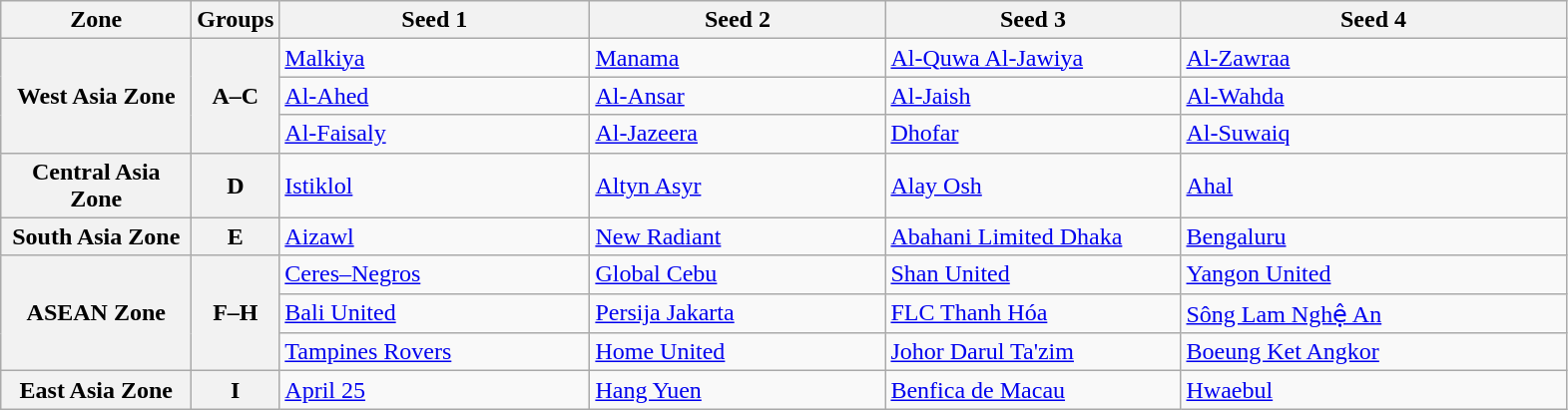<table class="wikitable">
<tr>
<th width=120>Zone</th>
<th>Groups</th>
<th width=200>Seed 1</th>
<th width=190>Seed 2</th>
<th width=190>Seed 3</th>
<th width=250>Seed 4</th>
</tr>
<tr>
<th rowspan=3>West Asia Zone</th>
<th rowspan=3>A–C</th>
<td> <a href='#'>Malkiya</a></td>
<td> <a href='#'>Manama</a></td>
<td> <a href='#'>Al-Quwa Al-Jawiya</a></td>
<td> <a href='#'>Al-Zawraa</a></td>
</tr>
<tr>
<td> <a href='#'>Al-Ahed</a></td>
<td> <a href='#'>Al-Ansar</a></td>
<td> <a href='#'>Al-Jaish</a></td>
<td> <a href='#'>Al-Wahda</a></td>
</tr>
<tr>
<td> <a href='#'>Al-Faisaly</a></td>
<td> <a href='#'>Al-Jazeera</a></td>
<td> <a href='#'>Dhofar</a></td>
<td> <a href='#'>Al-Suwaiq</a> </td>
</tr>
<tr>
<th>Central Asia Zone</th>
<th>D</th>
<td> <a href='#'>Istiklol</a></td>
<td> <a href='#'>Altyn Asyr</a></td>
<td> <a href='#'>Alay Osh</a></td>
<td> <a href='#'>Ahal</a> </td>
</tr>
<tr>
<th>South Asia Zone</th>
<th>E</th>
<td> <a href='#'>Aizawl</a></td>
<td> <a href='#'>New Radiant</a></td>
<td> <a href='#'>Abahani Limited Dhaka</a></td>
<td> <a href='#'>Bengaluru</a> </td>
</tr>
<tr>
<th rowspan=3>ASEAN Zone</th>
<th rowspan=3>F–H</th>
<td> <a href='#'>Ceres–Negros</a></td>
<td> <a href='#'>Global Cebu</a></td>
<td> <a href='#'>Shan United</a></td>
<td> <a href='#'>Yangon United</a></td>
</tr>
<tr>
<td> <a href='#'>Bali United</a></td>
<td> <a href='#'>Persija Jakarta</a></td>
<td> <a href='#'>FLC Thanh Hóa</a></td>
<td> <a href='#'>Sông Lam Nghệ An</a></td>
</tr>
<tr>
<td> <a href='#'>Tampines Rovers</a></td>
<td> <a href='#'>Home United</a></td>
<td> <a href='#'>Johor Darul Ta'zim</a></td>
<td> <a href='#'>Boeung Ket Angkor</a> </td>
</tr>
<tr>
<th>East Asia Zone</th>
<th>I</th>
<td> <a href='#'>April 25</a></td>
<td> <a href='#'>Hang Yuen</a></td>
<td> <a href='#'>Benfica de Macau</a></td>
<td> <a href='#'>Hwaebul</a> </td>
</tr>
</table>
